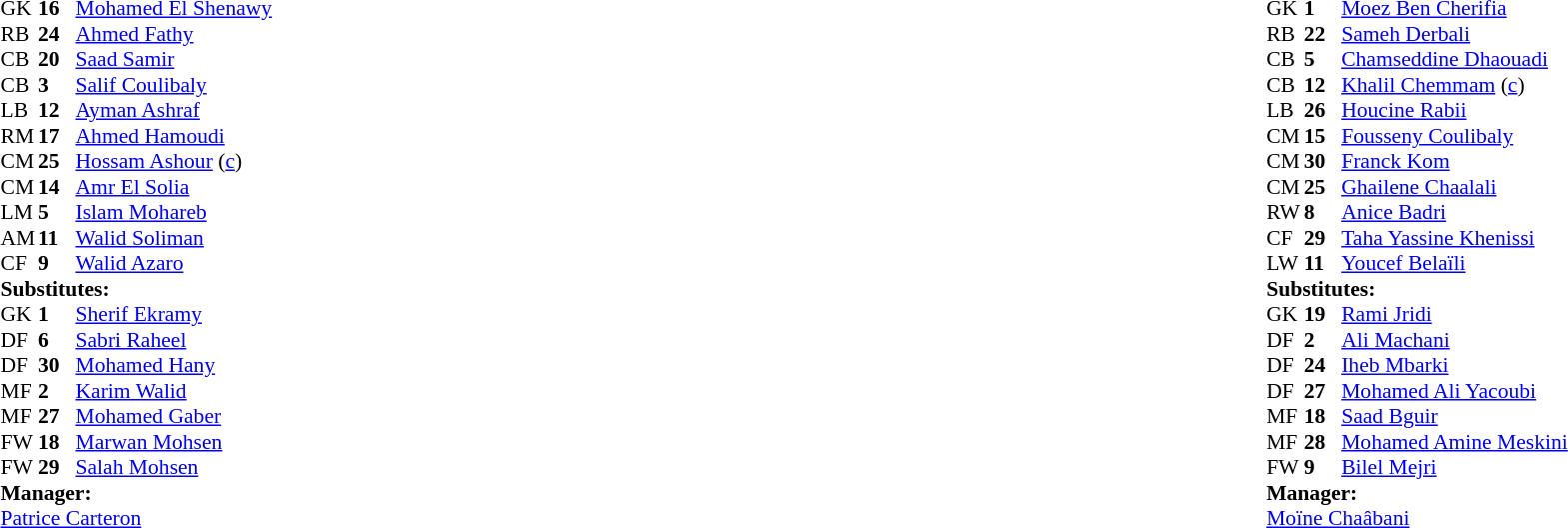<table width="100%">
<tr>
<td valign="top" width="40%"><br><table style="font-size:90%" cellspacing="0" cellpadding="0">
<tr>
<th width=25></th>
<th width=25></th>
</tr>
<tr>
<td>GK</td>
<td><strong>16</strong></td>
<td> <a href='#'>Mohamed El Shenawy</a></td>
</tr>
<tr>
<td>RB</td>
<td><strong>24</strong></td>
<td> <a href='#'>Ahmed Fathy</a></td>
<td></td>
<td></td>
</tr>
<tr>
<td>CB</td>
<td><strong>20</strong></td>
<td> <a href='#'>Saad Samir</a></td>
<td></td>
</tr>
<tr>
<td>CB</td>
<td><strong>3</strong></td>
<td> <a href='#'>Salif Coulibaly</a></td>
</tr>
<tr>
<td>LB</td>
<td><strong>12</strong></td>
<td> <a href='#'>Ayman Ashraf</a></td>
</tr>
<tr>
<td>RM</td>
<td><strong>17</strong></td>
<td> <a href='#'>Ahmed Hamoudi</a></td>
<td></td>
<td></td>
</tr>
<tr>
<td>CM</td>
<td><strong>25</strong></td>
<td> <a href='#'>Hossam Ashour</a> (<a href='#'>c</a>)</td>
</tr>
<tr>
<td>CM</td>
<td><strong>14</strong></td>
<td> <a href='#'>Amr El Solia</a></td>
</tr>
<tr>
<td>LM</td>
<td><strong>5</strong></td>
<td> <a href='#'>Islam Mohareb</a></td>
</tr>
<tr>
<td>AM</td>
<td><strong>11</strong></td>
<td> <a href='#'>Walid Soliman</a></td>
</tr>
<tr>
<td>CF</td>
<td><strong>9</strong></td>
<td> <a href='#'>Walid Azaro</a></td>
</tr>
<tr>
<td colspan=3><strong>Substitutes:</strong></td>
</tr>
<tr>
<td>GK</td>
<td><strong>1</strong></td>
<td> <a href='#'>Sherif Ekramy</a></td>
</tr>
<tr>
<td>DF</td>
<td><strong>6</strong></td>
<td> <a href='#'>Sabri Raheel</a></td>
</tr>
<tr>
<td>DF</td>
<td><strong>30</strong></td>
<td> <a href='#'>Mohamed Hany</a></td>
<td></td>
<td></td>
</tr>
<tr>
<td>MF</td>
<td><strong>2</strong></td>
<td> <a href='#'>Karim Walid</a></td>
</tr>
<tr>
<td>MF</td>
<td><strong>27</strong></td>
<td> <a href='#'>Mohamed Gaber</a></td>
<td></td>
<td></td>
</tr>
<tr>
<td>FW</td>
<td><strong>18</strong></td>
<td> <a href='#'>Marwan Mohsen</a></td>
</tr>
<tr>
<td>FW</td>
<td><strong>29</strong></td>
<td> <a href='#'>Salah Mohsen</a></td>
</tr>
<tr>
<td colspan=3><strong>Manager:</strong></td>
</tr>
<tr>
<td colspan=3> <a href='#'>Patrice Carteron</a></td>
</tr>
</table>
</td>
<td valign="top"></td>
<td valign="top" width="50%"><br><table style="font-size:90%; margin:auto" cellspacing="0" cellpadding="0">
<tr>
<th width=25></th>
<th width=25></th>
</tr>
<tr>
<td>GK</td>
<td><strong>1</strong></td>
<td> <a href='#'>Moez Ben Cherifia</a></td>
</tr>
<tr>
<td>RB</td>
<td><strong>22</strong></td>
<td> <a href='#'>Sameh Derbali</a></td>
<td></td>
</tr>
<tr>
<td>CB</td>
<td><strong>5</strong></td>
<td> <a href='#'>Chamseddine Dhaouadi</a></td>
<td></td>
</tr>
<tr>
<td>CB</td>
<td><strong>12</strong></td>
<td> <a href='#'>Khalil Chemmam</a> (<a href='#'>c</a>)</td>
</tr>
<tr>
<td>LB</td>
<td><strong>26</strong></td>
<td> <a href='#'>Houcine Rabii</a></td>
</tr>
<tr>
<td>CM</td>
<td><strong>15</strong></td>
<td> <a href='#'>Fousseny Coulibaly</a></td>
</tr>
<tr>
<td>CM</td>
<td><strong>30</strong></td>
<td> <a href='#'>Franck Kom</a></td>
<td></td>
</tr>
<tr>
<td>CM</td>
<td><strong>25</strong></td>
<td> <a href='#'>Ghailene Chaalali</a></td>
</tr>
<tr>
<td>RW</td>
<td><strong>8</strong></td>
<td> <a href='#'>Anice Badri</a></td>
</tr>
<tr>
<td>CF</td>
<td><strong>29</strong></td>
<td> <a href='#'>Taha Yassine Khenissi</a></td>
<td></td>
<td></td>
</tr>
<tr>
<td>LW</td>
<td><strong>11</strong></td>
<td> <a href='#'>Youcef Belaïli</a></td>
</tr>
<tr>
<td colspan=3><strong>Substitutes:</strong></td>
</tr>
<tr>
<td>GK</td>
<td><strong>19</strong></td>
<td> <a href='#'>Rami Jridi</a></td>
</tr>
<tr>
<td>DF</td>
<td><strong>2</strong></td>
<td> <a href='#'>Ali Machani</a></td>
</tr>
<tr>
<td>DF</td>
<td><strong>24</strong></td>
<td> <a href='#'>Iheb Mbarki</a></td>
</tr>
<tr>
<td>DF</td>
<td><strong>27</strong></td>
<td> <a href='#'>Mohamed Ali Yacoubi</a></td>
</tr>
<tr>
<td>MF</td>
<td><strong>18</strong></td>
<td> <a href='#'>Saad Bguir</a></td>
</tr>
<tr>
<td>MF</td>
<td><strong>28</strong></td>
<td> <a href='#'>Mohamed Amine Meskini</a></td>
</tr>
<tr>
<td>FW</td>
<td><strong>9</strong></td>
<td> <a href='#'>Bilel Mejri</a></td>
<td></td>
<td></td>
</tr>
<tr>
<td colspan=3><strong>Manager:</strong></td>
</tr>
<tr>
<td colspan=3> <a href='#'>Moïne Chaâbani</a></td>
</tr>
</table>
</td>
</tr>
</table>
